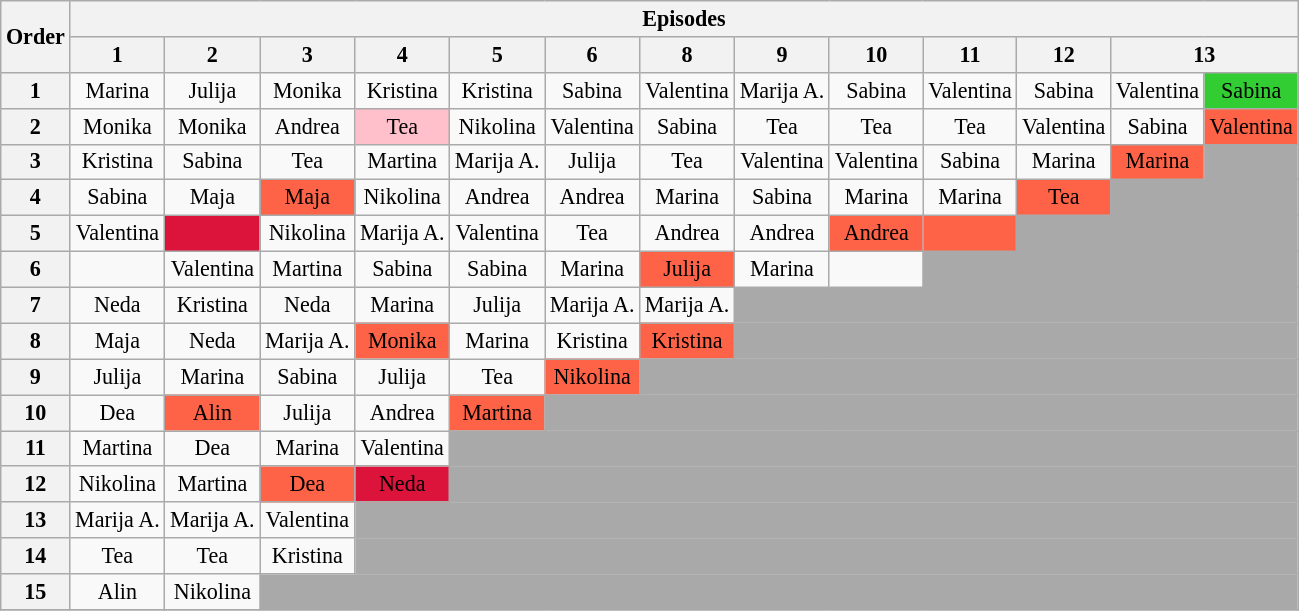<table class="wikitable" style="text-align:center; font-size:92%">
<tr>
<th rowspan="2">Order</th>
<th colspan=15>Episodes</th>
</tr>
<tr>
<th>1</th>
<th>2</th>
<th>3</th>
<th>4</th>
<th>5</th>
<th>6</th>
<th>8</th>
<th>9</th>
<th>10</th>
<th>11</th>
<th>12</th>
<th colspan=2>13</th>
</tr>
<tr>
<th>1</th>
<td>Marina</td>
<td>Julija</td>
<td>Monika</td>
<td>Kristina</td>
<td>Kristina</td>
<td>Sabina</td>
<td>Valentina</td>
<td>Marija A.</td>
<td>Sabina</td>
<td>Valentina</td>
<td>Sabina</td>
<td>Valentina</td>
<td bgcolor="LimeGreen">Sabina</td>
</tr>
<tr>
<th>2</th>
<td>Monika</td>
<td>Monika</td>
<td>Andrea</td>
<td bgcolor="pink">Tea</td>
<td>Nikolina</td>
<td>Valentina</td>
<td>Sabina</td>
<td>Tea</td>
<td>Tea</td>
<td>Tea</td>
<td>Valentina</td>
<td>Sabina</td>
<td bgcolor="tomato">Valentina</td>
</tr>
<tr>
<th>3</th>
<td>Kristina</td>
<td>Sabina</td>
<td>Tea</td>
<td>Martina</td>
<td>Marija A.</td>
<td>Julija</td>
<td>Tea</td>
<td>Valentina</td>
<td>Valentina</td>
<td>Sabina</td>
<td>Marina</td>
<td bgcolor="tomato">Marina</td>
<td bgcolor="darkgray"></td>
</tr>
<tr>
<th>4</th>
<td>Sabina</td>
<td>Maja</td>
<td bgcolor="tomato">Maja</td>
<td>Nikolina</td>
<td>Andrea</td>
<td>Andrea</td>
<td>Marina</td>
<td>Sabina</td>
<td>Marina</td>
<td>Marina</td>
<td bgcolor="tomato">Tea</td>
<td bgcolor="darkgray" colspan=2></td>
</tr>
<tr>
<th>5</th>
<td>Valentina</td>
<td bgcolor="crimson"><span></span></td>
<td>Nikolina</td>
<td>Marija A.</td>
<td>Valentina</td>
<td>Tea</td>
<td>Andrea</td>
<td>Andrea</td>
<td bgcolor="tomato">Andrea</td>
<td bgcolor="tomato"></td>
<td bgcolor="darkgray" colspan=3></td>
</tr>
<tr>
<th>6</th>
<td></td>
<td>Valentina</td>
<td>Martina</td>
<td>Sabina</td>
<td>Sabina</td>
<td>Marina</td>
<td bgcolor="tomato">Julija</td>
<td>Marina</td>
<td></td>
<td bgcolor="darkgray" colspan=4></td>
</tr>
<tr>
<th>7</th>
<td>Neda</td>
<td>Kristina</td>
<td>Neda</td>
<td>Marina</td>
<td>Julija</td>
<td>Marija A.</td>
<td>Marija A.</td>
<td bgcolor="darkgray" colspan=6></td>
</tr>
<tr>
<th>8</th>
<td>Maja</td>
<td>Neda</td>
<td>Marija A.</td>
<td bgcolor="tomato">Monika</td>
<td>Marina</td>
<td>Kristina</td>
<td bgcolor="tomato">Kristina</td>
<td bgcolor="darkgray" colspan=6></td>
</tr>
<tr>
<th>9</th>
<td>Julija</td>
<td>Marina</td>
<td>Sabina</td>
<td>Julija</td>
<td>Tea</td>
<td bgcolor="tomato">Nikolina</td>
<td bgcolor="darkgray" colspan=7></td>
</tr>
<tr>
<th>10</th>
<td>Dea</td>
<td bgcolor="tomato">Alin</td>
<td>Julija</td>
<td>Andrea</td>
<td bgcolor="tomato">Martina</td>
<td bgcolor="darkgray" colspan=8></td>
</tr>
<tr>
<th>11</th>
<td>Martina</td>
<td>Dea</td>
<td>Marina</td>
<td>Valentina</td>
<td bgcolor="darkgray" colspan=9></td>
</tr>
<tr>
<th>12</th>
<td>Nikolina</td>
<td>Martina</td>
<td bgcolor="tomato">Dea</td>
<td bgcolor="crimson"><span>Neda</span></td>
<td bgcolor="darkgray" colspan=9></td>
</tr>
<tr>
<th>13</th>
<td>Marija A.</td>
<td>Marija A.</td>
<td>Valentina</td>
<td bgcolor="darkgray" colspan=10></td>
</tr>
<tr>
<th>14</th>
<td>Tea</td>
<td>Tea</td>
<td>Kristina</td>
<td bgcolor="darkgray" colspan=10></td>
</tr>
<tr>
<th>15</th>
<td>Alin</td>
<td>Nikolina</td>
<td bgcolor="darkgray" colspan=11></td>
</tr>
<tr>
</tr>
</table>
